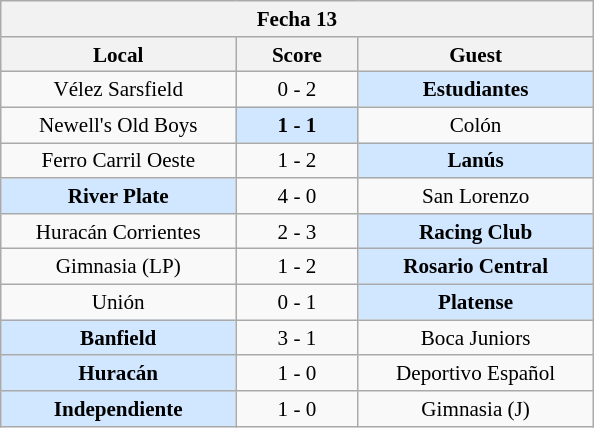<table class="wikitable nowrap" style="font-size:88%; float:left; margin-right:1em;">
<tr>
<th colspan=3 align=center>Fecha 13</th>
</tr>
<tr>
<th width="150">Local</th>
<th width="75">Score</th>
<th width="150">Guest</th>
</tr>
<tr align=center>
<td>Vélez Sarsfield</td>
<td>0 - 2</td>
<td bgcolor=#D0E7FF><strong>Estudiantes</strong></td>
</tr>
<tr align=center>
<td>Newell's Old Boys</td>
<td bgcolor=#D0E7FF><strong>1 - 1</strong></td>
<td>Colón</td>
</tr>
<tr align=center>
<td>Ferro Carril Oeste</td>
<td>1 - 2</td>
<td bgcolor=#D0E7FF><strong>Lanús</strong></td>
</tr>
<tr align=center>
<td bgcolor=#D0E7FF><strong>River Plate</strong></td>
<td>4 - 0</td>
<td>San Lorenzo</td>
</tr>
<tr align=center>
<td>Huracán Corrientes</td>
<td>2 - 3</td>
<td bgcolor=#D0E7FF><strong>Racing Club</strong></td>
</tr>
<tr align=center>
<td>Gimnasia (LP)</td>
<td>1 - 2</td>
<td bgcolor=#D0E7FF><strong>Rosario Central</strong></td>
</tr>
<tr align=center>
<td>Unión</td>
<td>0 - 1</td>
<td bgcolor=#D0E7FF><strong>Platense</strong></td>
</tr>
<tr align=center>
<td bgcolor=#D0E7FF><strong>Banfield</strong></td>
<td>3 - 1</td>
<td>Boca Juniors</td>
</tr>
<tr align=center>
<td bgcolor=#D0E7FF><strong>Huracán</strong></td>
<td>1 - 0</td>
<td>Deportivo Español</td>
</tr>
<tr align=center>
<td bgcolor=#D0E7FF><strong>Independiente</strong></td>
<td>1 - 0</td>
<td>Gimnasia (J)</td>
</tr>
</table>
